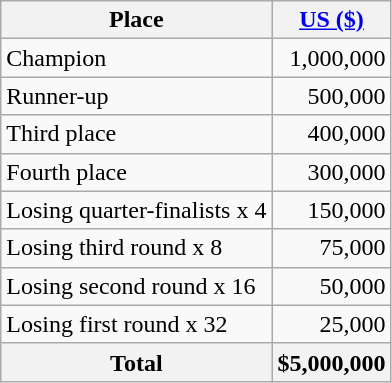<table class="wikitable">
<tr>
<th>Place</th>
<th><a href='#'>US ($)</a></th>
</tr>
<tr>
<td>Champion</td>
<td align=right>1,000,000</td>
</tr>
<tr>
<td>Runner-up</td>
<td align=right>500,000</td>
</tr>
<tr>
<td>Third place</td>
<td align=right>400,000</td>
</tr>
<tr>
<td>Fourth place</td>
<td align=right>300,000</td>
</tr>
<tr>
<td>Losing quarter-finalists x 4</td>
<td align=right>150,000</td>
</tr>
<tr>
<td>Losing third round x 8</td>
<td align=right>75,000</td>
</tr>
<tr>
<td>Losing second round x 16</td>
<td align=right>50,000</td>
</tr>
<tr>
<td>Losing first round x 32</td>
<td align=right>25,000</td>
</tr>
<tr>
<th>Total</th>
<th>$5,000,000</th>
</tr>
</table>
